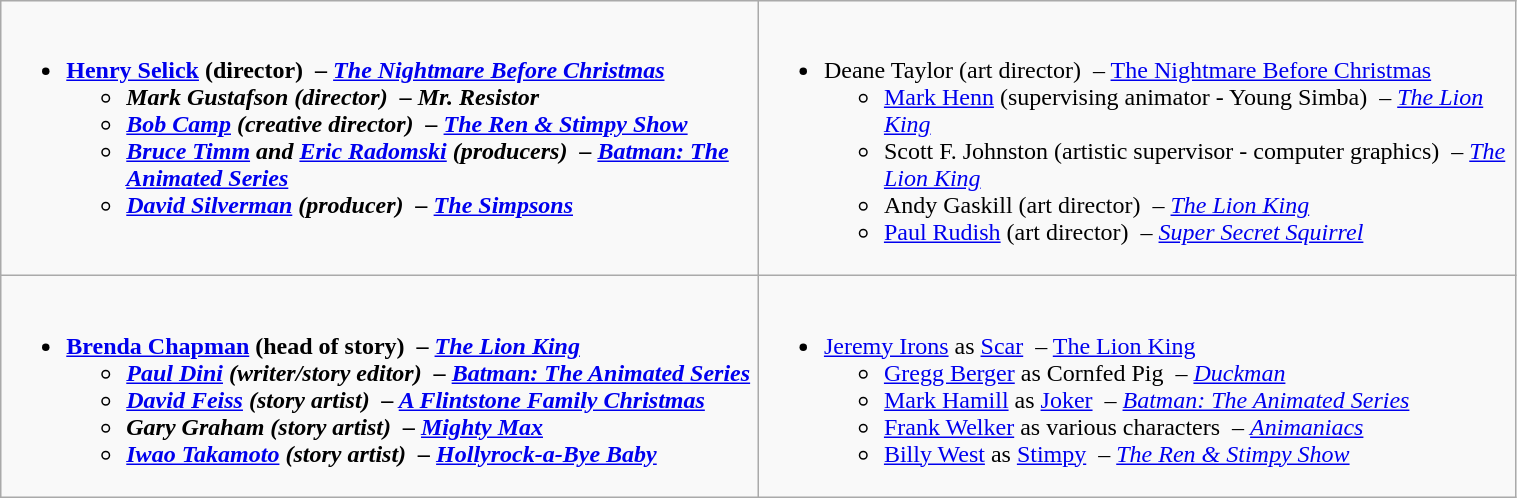<table class=wikitable width=80%>
<tr>
<td valign="top" width="30%"><br><ul><li><strong><a href='#'>Henry Selick</a> (director)  – <em><a href='#'>The Nightmare Before Christmas</a><strong><em><ul><li>Mark Gustafson (director)  – </em>Mr. Resistor<em></li><li><a href='#'>Bob Camp</a> (creative director)  – </em><a href='#'>The Ren & Stimpy Show</a><em></li><li><a href='#'>Bruce Timm</a> and <a href='#'>Eric Radomski</a> (producers)  – </em><a href='#'>Batman: The Animated Series</a><em></li><li><a href='#'>David Silverman</a> (producer)  – </em><a href='#'>The Simpsons</a><em></li></ul></li></ul></td>
<td valign="top" width="30%"><br><ul><li></strong>Deane Taylor (art director)  – </em><a href='#'>The Nightmare Before Christmas</a></em></strong><ul><li><a href='#'>Mark Henn</a> (supervising animator - Young Simba)  – <em><a href='#'>The Lion King</a></em></li><li>Scott F. Johnston (artistic supervisor - computer graphics)  – <em><a href='#'>The Lion King</a></em></li><li>Andy Gaskill (art director)  – <em><a href='#'>The Lion King</a></em></li><li><a href='#'>Paul Rudish</a> (art director)  – <em><a href='#'>Super Secret Squirrel</a></em></li></ul></li></ul></td>
</tr>
<tr>
<td valign="top" width="30%"><br><ul><li><strong><a href='#'>Brenda Chapman</a> (head of story)  – <em><a href='#'>The Lion King</a><strong><em><ul><li><a href='#'>Paul Dini</a> (writer/story editor)  – </em><a href='#'>Batman: The Animated Series</a><em></li><li><a href='#'>David Feiss</a> (story artist)  – </em><a href='#'>A Flintstone Family Christmas</a><em></li><li>Gary Graham (story artist)  – </em><a href='#'>Mighty Max</a><em></li><li><a href='#'>Iwao Takamoto</a> (story artist)  – </em><a href='#'>Hollyrock-a-Bye Baby</a><em></li></ul></li></ul></td>
<td valign="top" width="30%"><br><ul><li></strong><a href='#'>Jeremy Irons</a> as <a href='#'>Scar</a>  – </em><a href='#'>The Lion King</a></em></strong><ul><li><a href='#'>Gregg Berger</a> as Cornfed Pig  – <em><a href='#'>Duckman</a></em></li><li><a href='#'>Mark Hamill</a> as <a href='#'>Joker</a>  – <em><a href='#'>Batman: The Animated Series</a></em></li><li><a href='#'>Frank Welker</a> as various characters  – <em><a href='#'>Animaniacs</a></em></li><li><a href='#'>Billy West</a> as <a href='#'>Stimpy</a>  – <em><a href='#'>The Ren & Stimpy Show</a></em></li></ul></li></ul></td>
</tr>
</table>
